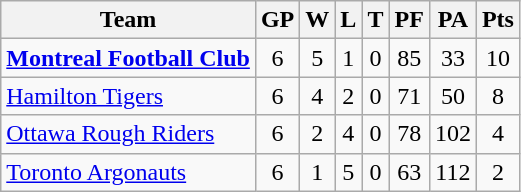<table class="wikitable">
<tr>
<th>Team</th>
<th>GP</th>
<th>W</th>
<th>L</th>
<th>T</th>
<th>PF</th>
<th>PA</th>
<th>Pts</th>
</tr>
<tr align="center">
<td align="left"><strong><a href='#'>Montreal Football Club</a></strong></td>
<td>6</td>
<td>5</td>
<td>1</td>
<td>0</td>
<td>85</td>
<td>33</td>
<td>10</td>
</tr>
<tr align="center">
<td align="left"><a href='#'>Hamilton Tigers</a></td>
<td>6</td>
<td>4</td>
<td>2</td>
<td>0</td>
<td>71</td>
<td>50</td>
<td>8</td>
</tr>
<tr align="center">
<td align="left"><a href='#'>Ottawa Rough Riders</a></td>
<td>6</td>
<td>2</td>
<td>4</td>
<td>0</td>
<td>78</td>
<td>102</td>
<td>4</td>
</tr>
<tr align="center">
<td align="left"><a href='#'>Toronto Argonauts</a></td>
<td>6</td>
<td>1</td>
<td>5</td>
<td>0</td>
<td>63</td>
<td>112</td>
<td>2</td>
</tr>
</table>
